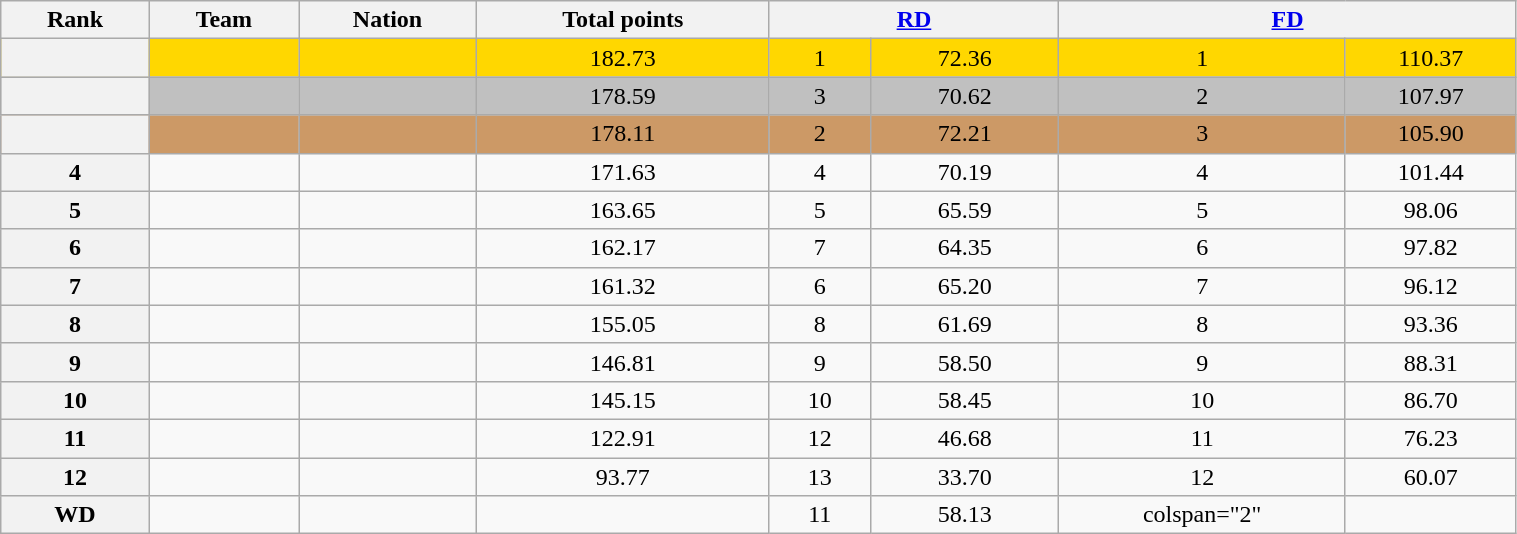<table class="wikitable sortable" style="text-align:center;" width="80%">
<tr>
<th scope="col">Rank</th>
<th scope="col">Team</th>
<th scope="col">Nation</th>
<th scope="col">Total points</th>
<th scope="col" colspan="2" width="80px"><a href='#'>RD</a></th>
<th scope="col" colspan="2" width="80px"><a href='#'>FD</a></th>
</tr>
<tr bgcolor="gold">
<th scope="row"></th>
<td align="left"></td>
<td align="left"></td>
<td>182.73</td>
<td>1</td>
<td>72.36</td>
<td>1</td>
<td>110.37</td>
</tr>
<tr bgcolor="silver">
<th scope="row"></th>
<td align="left"></td>
<td align="left"></td>
<td>178.59</td>
<td>3</td>
<td>70.62</td>
<td>2</td>
<td>107.97</td>
</tr>
<tr bgcolor="cc9966">
<th scope="row"></th>
<td align="left"></td>
<td align="left"></td>
<td>178.11</td>
<td>2</td>
<td>72.21</td>
<td>3</td>
<td>105.90</td>
</tr>
<tr>
<th scope="row">4</th>
<td align="left"></td>
<td align="left"></td>
<td>171.63</td>
<td>4</td>
<td>70.19</td>
<td>4</td>
<td>101.44</td>
</tr>
<tr>
<th scope="row">5</th>
<td align="left"></td>
<td align="left"></td>
<td>163.65</td>
<td>5</td>
<td>65.59</td>
<td>5</td>
<td>98.06</td>
</tr>
<tr>
<th scope="row">6</th>
<td align="left"></td>
<td align="left"></td>
<td>162.17</td>
<td>7</td>
<td>64.35</td>
<td>6</td>
<td>97.82</td>
</tr>
<tr>
<th scope="row">7</th>
<td align="left"></td>
<td align="left"></td>
<td>161.32</td>
<td>6</td>
<td>65.20</td>
<td>7</td>
<td>96.12</td>
</tr>
<tr>
<th scope="row">8</th>
<td align="left"></td>
<td align="left"></td>
<td>155.05</td>
<td>8</td>
<td>61.69</td>
<td>8</td>
<td>93.36</td>
</tr>
<tr>
<th scope="row">9</th>
<td align="left"></td>
<td align="left"></td>
<td>146.81</td>
<td>9</td>
<td>58.50</td>
<td>9</td>
<td>88.31</td>
</tr>
<tr>
<th scope="row">10</th>
<td align="left"></td>
<td align="left"></td>
<td>145.15</td>
<td>10</td>
<td>58.45</td>
<td>10</td>
<td>86.70</td>
</tr>
<tr>
<th scope="row">11</th>
<td align="left"></td>
<td align="left"></td>
<td>122.91</td>
<td>12</td>
<td>46.68</td>
<td>11</td>
<td>76.23</td>
</tr>
<tr>
<th scope="row">12</th>
<td align="left"></td>
<td align="left"></td>
<td>93.77</td>
<td>13</td>
<td>33.70</td>
<td>12</td>
<td>60.07</td>
</tr>
<tr>
<th scope="row">WD</th>
<td align="left"></td>
<td align="left"></td>
<td></td>
<td>11</td>
<td>58.13</td>
<td>colspan="2" </td>
</tr>
</table>
